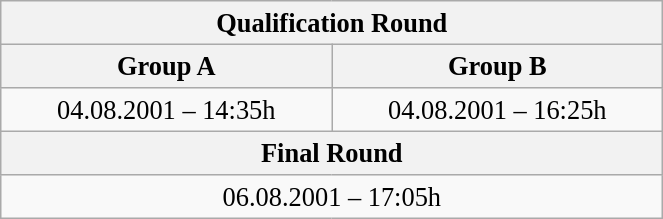<table class="wikitable" style=" text-align:center; font-size:110%;" width="35%">
<tr>
<th colspan="2">Qualification Round</th>
</tr>
<tr>
<th>Group A</th>
<th>Group B</th>
</tr>
<tr>
<td>04.08.2001 – 14:35h</td>
<td>04.08.2001 – 16:25h</td>
</tr>
<tr>
<th colspan="2">Final Round</th>
</tr>
<tr>
<td colspan="2">06.08.2001 – 17:05h</td>
</tr>
</table>
